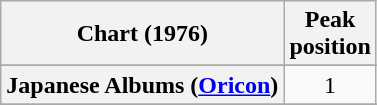<table class="wikitable sortable plainrowheaders" style="text-align:center">
<tr>
<th>Chart (1976)</th>
<th>Peak<br>position</th>
</tr>
<tr>
</tr>
<tr>
<th scope="row">Japanese Albums (<a href='#'>Oricon</a>)</th>
<td>1</td>
</tr>
<tr>
</tr>
<tr>
</tr>
</table>
